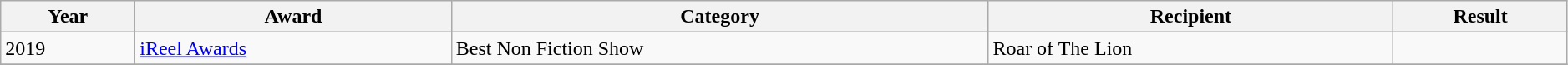<table class="wikitable sortable" style="width: 99%;">
<tr>
<th>Year</th>
<th>Award</th>
<th>Category</th>
<th>Recipient</th>
<th>Result</th>
</tr>
<tr>
<td rowspan="1">2019</td>
<td rowspan="1"><a href='#'>iReel Awards</a></td>
<td>Best Non Fiction Show</td>
<td>Roar of The Lion</td>
<td></td>
</tr>
<tr>
</tr>
</table>
